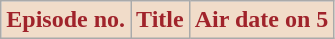<table class="wikitable plainrowheaders">
<tr>
<th style="background:#f1dcc9; color:#a0232b;">Episode no.</th>
<th style="background:#f1dcc9; color:#a0232b;">Title</th>
<th style="background:#f1dcc9; color:#a0232b;">Air date on 5<br>







</th>
</tr>
</table>
